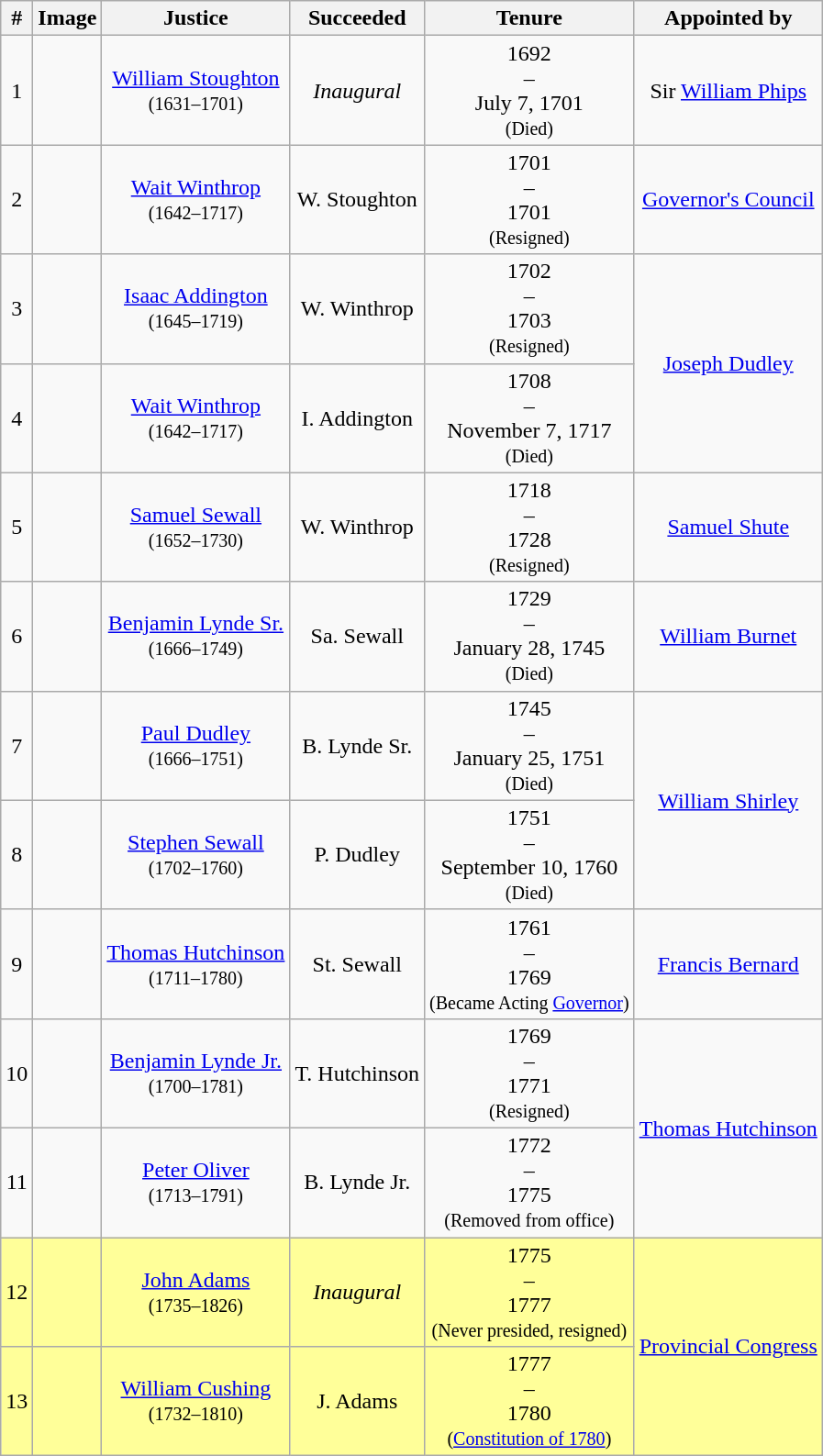<table class="wikitable sortable" style="text-align: center;">
<tr>
<th>#</th>
<th class="unsortable">Image</th>
<th>Justice</th>
<th>Succeeded</th>
<th>Tenure</th>
<th>Appointed by</th>
</tr>
<tr>
<td>1</td>
<td></td>
<td><a href='#'>William Stoughton</a><br><small>(1631–1701)</small></td>
<td><em>Inaugural</em></td>
<td>1692<br>–<br>July 7, 1701<br><small>(Died)</small></td>
<td>Sir <a href='#'>William Phips</a></td>
</tr>
<tr>
<td>2</td>
<td></td>
<td><a href='#'>Wait Winthrop</a><br><small>(1642–1717)</small></td>
<td>W. Stoughton</td>
<td>1701<br>–<br>1701<br><small>(Resigned)</small></td>
<td><a href='#'>Governor's Council</a></td>
</tr>
<tr>
<td>3</td>
<td></td>
<td><a href='#'>Isaac Addington</a><br><small>(1645–1719)</small></td>
<td>W. Winthrop</td>
<td>1702<br>–<br>1703<br><small>(Resigned)</small></td>
<td rowspan="2"><a href='#'>Joseph Dudley</a></td>
</tr>
<tr>
<td>4</td>
<td></td>
<td><a href='#'>Wait Winthrop</a><br><small>(1642–1717)</small></td>
<td>I. Addington</td>
<td>1708<br>–<br>November 7, 1717<br><small>(Died)</small></td>
</tr>
<tr>
<td>5</td>
<td></td>
<td><a href='#'>Samuel Sewall</a><br><small>(1652–1730)</small></td>
<td>W. Winthrop</td>
<td>1718<br>–<br>1728<br><small>(Resigned)</small></td>
<td><a href='#'>Samuel Shute</a></td>
</tr>
<tr>
<td>6</td>
<td></td>
<td><a href='#'>Benjamin Lynde Sr.</a><br><small>(1666–1749)</small></td>
<td>Sa. Sewall</td>
<td>1729<br>–<br>January 28, 1745<br><small>(Died)</small></td>
<td><a href='#'>William Burnet</a></td>
</tr>
<tr>
<td>7</td>
<td></td>
<td><a href='#'>Paul Dudley</a><br><small>(1666–1751)</small></td>
<td>B. Lynde Sr.</td>
<td>1745<br>–<br>January 25, 1751<br><small>(Died)</small></td>
<td rowspan="2"><a href='#'>William Shirley</a></td>
</tr>
<tr>
<td>8</td>
<td></td>
<td><a href='#'>Stephen Sewall</a><br><small>(1702–1760)</small></td>
<td>P. Dudley</td>
<td>1751<br>–<br>September 10, 1760<br><small>(Died)</small></td>
</tr>
<tr>
<td>9</td>
<td></td>
<td><a href='#'>Thomas Hutchinson</a><br><small>(1711–1780)</small></td>
<td>St. Sewall</td>
<td>1761<br>–<br>1769<br><small>(Became Acting <a href='#'>Governor</a>)</small></td>
<td><a href='#'>Francis Bernard</a></td>
</tr>
<tr>
<td>10</td>
<td></td>
<td><a href='#'>Benjamin Lynde Jr.</a><br><small>(1700–1781)</small></td>
<td>T. Hutchinson</td>
<td>1769<br>–<br>1771<br><small>(Resigned)</small></td>
<td rowspan="2"><a href='#'>Thomas Hutchinson</a></td>
</tr>
<tr>
<td>11</td>
<td></td>
<td><a href='#'>Peter Oliver</a><br><small>(1713–1791)</small></td>
<td>B. Lynde Jr.</td>
<td>1772<br>–<br>1775<br><small>(Removed from office)</small></td>
</tr>
<tr style=background:#FF9>
<td>12</td>
<td></td>
<td><a href='#'>John Adams</a><br><small>(1735–1826)</small></td>
<td><em>Inaugural</em></td>
<td>1775<br>–<br>1777<br><small>(Never presided, resigned)</small></td>
<td rowspan="2"><a href='#'>Provincial Congress</a></td>
</tr>
<tr style=background:#FF9>
<td>13</td>
<td></td>
<td><a href='#'>William Cushing</a><br><small>(1732–1810)</small></td>
<td>J. Adams</td>
<td>1777<br>–<br>1780<br><small>(<a href='#'>Constitution of 1780</a>)</small></td>
</tr>
</table>
